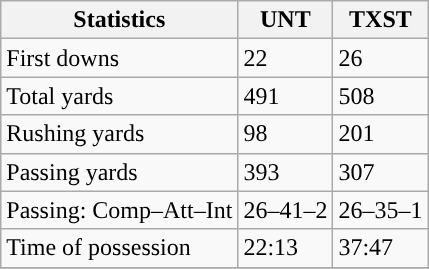<table class="wikitable" style="float: left;">
<tr>
<th>Statistics</th>
<th>UNT</th>
<th>TXST</th>
</tr>
<tr>
<td>First downs</td>
<td>22</td>
<td>26</td>
</tr>
<tr>
<td>Total yards</td>
<td>491</td>
<td>508</td>
</tr>
<tr>
<td>Rushing yards</td>
<td>98</td>
<td>201</td>
</tr>
<tr>
<td>Passing yards</td>
<td>393</td>
<td>307</td>
</tr>
<tr>
<td>Passing: Comp–Att–Int</td>
<td>26–41–2</td>
<td>26–35–1</td>
</tr>
<tr>
<td>Time of possession</td>
<td>22:13</td>
<td>37:47</td>
</tr>
<tr>
</tr>
</table>
